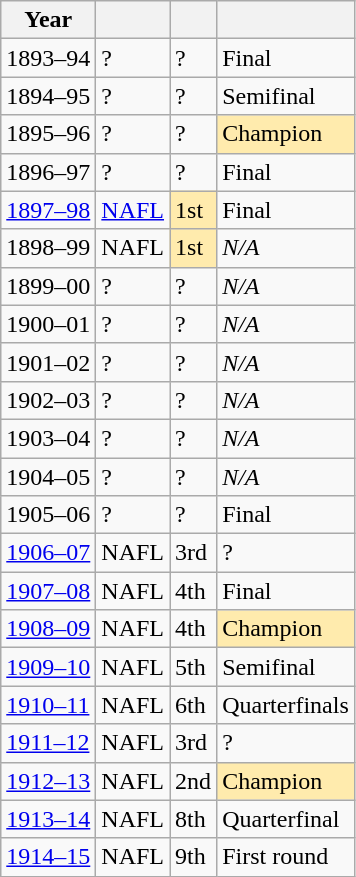<table class="wikitable sortable">
<tr>
<th>Year</th>
<th></th>
<th></th>
<th></th>
</tr>
<tr>
<td>1893–94</td>
<td>?</td>
<td>?</td>
<td>Final</td>
</tr>
<tr>
<td>1894–95</td>
<td>?</td>
<td>?</td>
<td>Semifinal</td>
</tr>
<tr>
<td>1895–96</td>
<td>?</td>
<td>?</td>
<td bgcolor="FFEBAD">Champion</td>
</tr>
<tr>
<td>1896–97</td>
<td>?</td>
<td>?</td>
<td>Final</td>
</tr>
<tr>
<td><a href='#'>1897–98</a></td>
<td><a href='#'>NAFL</a></td>
<td bgcolor="FFEBAD">1st </td>
<td>Final</td>
</tr>
<tr>
<td>1898–99</td>
<td>NAFL</td>
<td bgcolor="FFEBAD">1st </td>
<td><em>N/A</em></td>
</tr>
<tr>
<td>1899–00</td>
<td>? </td>
<td>?</td>
<td><em>N/A</em></td>
</tr>
<tr>
<td>1900–01</td>
<td>?</td>
<td>?</td>
<td><em>N/A</em></td>
</tr>
<tr>
<td>1901–02</td>
<td>?</td>
<td>?</td>
<td><em>N/A</em></td>
</tr>
<tr>
<td>1902–03</td>
<td>?</td>
<td>?</td>
<td><em>N/A</em></td>
</tr>
<tr>
<td>1903–04</td>
<td>?</td>
<td>?</td>
<td><em>N/A</em></td>
</tr>
<tr>
<td>1904–05</td>
<td>? </td>
<td>?</td>
<td><em>N/A</em></td>
</tr>
<tr>
<td>1905–06</td>
<td>?</td>
<td>?</td>
<td>Final</td>
</tr>
<tr>
<td><a href='#'>1906–07</a></td>
<td>NAFL</td>
<td>3rd</td>
<td>?</td>
</tr>
<tr>
<td><a href='#'>1907–08</a></td>
<td>NAFL</td>
<td>4th</td>
<td>Final</td>
</tr>
<tr>
<td><a href='#'>1908–09</a></td>
<td>NAFL</td>
<td>4th</td>
<td bgcolor="FFEBAD">Champion</td>
</tr>
<tr>
<td><a href='#'>1909–10</a></td>
<td>NAFL</td>
<td>5th</td>
<td>Semifinal</td>
</tr>
<tr>
<td><a href='#'>1910–11</a></td>
<td>NAFL</td>
<td>6th</td>
<td>Quarterfinals</td>
</tr>
<tr>
<td><a href='#'>1911–12</a></td>
<td>NAFL</td>
<td>3rd</td>
<td>?</td>
</tr>
<tr>
<td><a href='#'>1912–13</a></td>
<td>NAFL</td>
<td>2nd</td>
<td bgcolor="FFEBAD">Champion</td>
</tr>
<tr>
<td><a href='#'>1913–14</a></td>
<td>NAFL</td>
<td>8th</td>
<td>Quarterfinal</td>
</tr>
<tr>
<td><a href='#'>1914–15</a></td>
<td>NAFL</td>
<td>9th</td>
<td>First round</td>
</tr>
</table>
